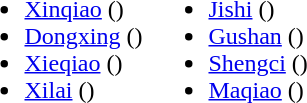<table>
<tr>
<td valign="top"><br><ul><li><a href='#'>Xinqiao</a> ()</li><li><a href='#'>Dongxing</a> ()</li><li><a href='#'>Xieqiao</a> ()</li><li><a href='#'>Xilai</a> ()</li></ul></td>
<td valign="top"><br><ul><li><a href='#'>Jishi</a> ()</li><li><a href='#'>Gushan</a> ()</li><li><a href='#'>Shengci</a> ()</li><li><a href='#'>Maqiao</a> ()</li></ul></td>
</tr>
</table>
